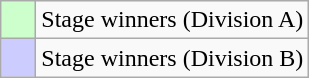<table class="wikitable">
<tr>
<td style="background:#ccffcc;">    </td>
<td>Stage winners (Division A)</td>
</tr>
<tr>
<td style="background:#ccccff;">    </td>
<td>Stage winners (Division B)</td>
</tr>
</table>
